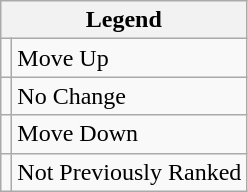<table class="wikitable" border="1">
<tr>
<th colspan=2>Legend</th>
</tr>
<tr>
<td align=center></td>
<td>Move Up</td>
</tr>
<tr>
<td align=center></td>
<td>No Change</td>
</tr>
<tr>
<td align=center></td>
<td>Move Down</td>
</tr>
<tr>
<td align=center></td>
<td>Not Previously Ranked</td>
</tr>
</table>
